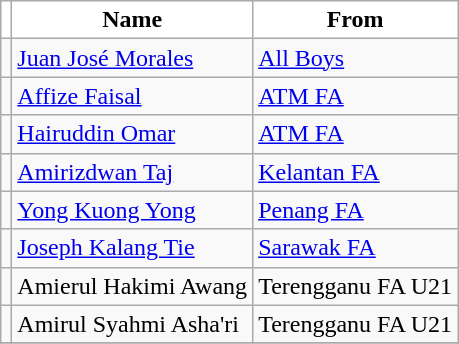<table class="wikitable sortable">
<tr>
<th style="background:White; color:Black;"></th>
<th style="background:White; color:Black;">Name</th>
<th style="background:White; color:Black;">From</th>
</tr>
<tr>
<td></td>
<td> <a href='#'>Juan José Morales</a></td>
<td> <a href='#'>All Boys</a></td>
</tr>
<tr>
<td></td>
<td> <a href='#'>Affize Faisal</a></td>
<td> <a href='#'>ATM FA</a></td>
</tr>
<tr>
<td></td>
<td> <a href='#'>Hairuddin Omar</a></td>
<td> <a href='#'>ATM FA</a></td>
</tr>
<tr>
<td></td>
<td> <a href='#'>Amirizdwan Taj</a></td>
<td> <a href='#'>Kelantan FA</a></td>
</tr>
<tr>
<td></td>
<td> <a href='#'>Yong Kuong Yong</a></td>
<td> <a href='#'>Penang FA</a></td>
</tr>
<tr>
<td></td>
<td> <a href='#'>Joseph Kalang Tie</a></td>
<td> <a href='#'>Sarawak FA</a></td>
</tr>
<tr>
<td></td>
<td> Amierul Hakimi Awang</td>
<td> Terengganu FA U21</td>
</tr>
<tr>
<td></td>
<td> Amirul Syahmi Asha'ri</td>
<td> Terengganu FA U21</td>
</tr>
<tr>
</tr>
</table>
